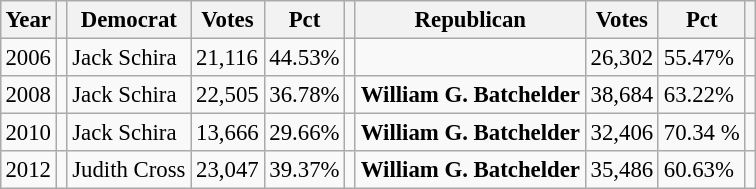<table class="wikitable" style="margin:0.5em ; font-size:95%">
<tr>
<th>Year</th>
<th></th>
<th>Democrat</th>
<th>Votes</th>
<th>Pct</th>
<th></th>
<th>Republican</th>
<th>Votes</th>
<th>Pct</th>
<th></th>
</tr>
<tr>
<td>2006</td>
<td></td>
<td>Jack Schira</td>
<td>21,116</td>
<td>44.53%</td>
<td></td>
<td></td>
<td>26,302</td>
<td>55.47%</td>
<td></td>
</tr>
<tr>
<td>2008</td>
<td></td>
<td>Jack Schira</td>
<td>22,505</td>
<td>36.78%</td>
<td></td>
<td><strong>William G. Batchelder</strong></td>
<td>38,684</td>
<td>63.22%</td>
<td></td>
</tr>
<tr>
<td>2010</td>
<td></td>
<td>Jack Schira</td>
<td>13,666</td>
<td>29.66%</td>
<td></td>
<td><strong>William G. Batchelder</strong></td>
<td>32,406</td>
<td>70.34	%</td>
<td></td>
</tr>
<tr>
<td>2012</td>
<td></td>
<td>Judith Cross</td>
<td>23,047</td>
<td>39.37%</td>
<td></td>
<td><strong>William G. Batchelder</strong></td>
<td>35,486</td>
<td>60.63%</td>
<td></td>
</tr>
</table>
